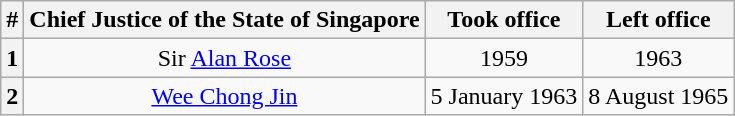<table class="wikitable" style="text-align:center">
<tr>
<th>#</th>
<th>Chief Justice of the State of Singapore</th>
<th>Took office</th>
<th>Left office</th>
</tr>
<tr>
<th>1</th>
<td>Sir <a href='#'>Alan Rose</a></td>
<td>1959</td>
<td>1963</td>
</tr>
<tr>
<th>2</th>
<td><a href='#'>Wee Chong Jin</a></td>
<td>5 January 1963</td>
<td>8 August 1965</td>
</tr>
</table>
